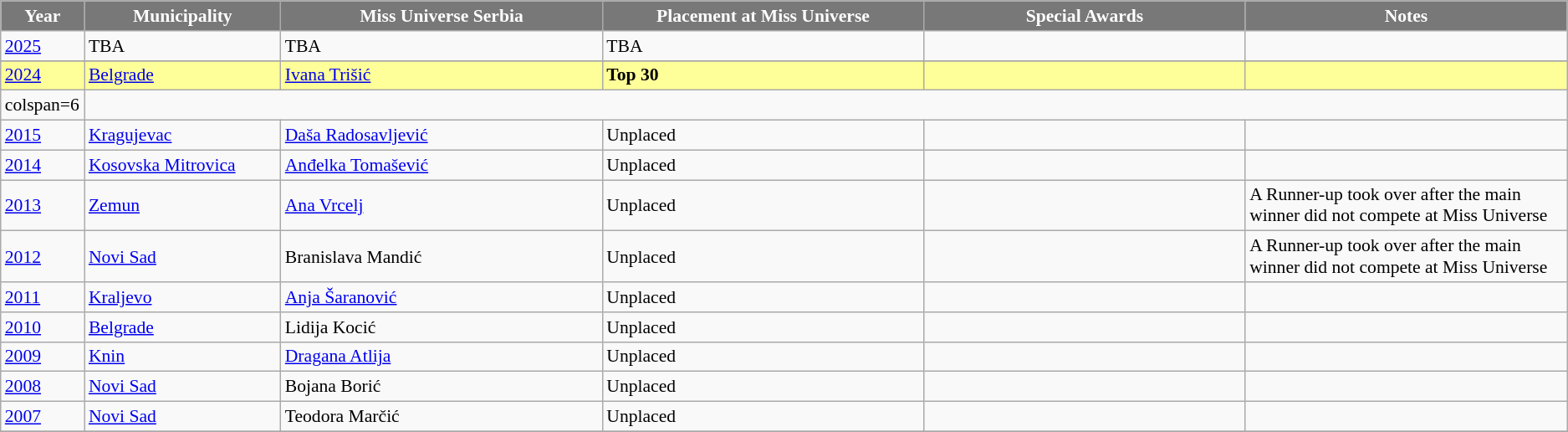<table class="wikitable " style="font-size: 90%;">
<tr>
<th width="60" style="background-color:#787878;color:#FFFFFF;">Year</th>
<th width="150" style="background-color:#787878;color:#FFFFFF;">Municipality</th>
<th width="250" style="background-color:#787878;color:#FFFFFF;">Miss Universe Serbia</th>
<th width="250" style="background-color:#787878;color:#FFFFFF;">Placement at Miss Universe</th>
<th width="250" style="background-color:#787878;color:#FFFFFF;">Special Awards</th>
<th width="250" style="background-color:#787878;color:#FFFFFF;">Notes</th>
</tr>
<tr>
<td><a href='#'>2025</a></td>
<td>TBA</td>
<td>TBA</td>
<td>TBA</td>
<td></td>
<td></td>
</tr>
<tr>
</tr>
<tr style="background-color:#FFFF99; ">
<td><a href='#'>2024</a></td>
<td><a href='#'>Belgrade</a></td>
<td><a href='#'>Ivana Trišić</a></td>
<td><strong>Top 30</strong></td>
<td></td>
<td></td>
</tr>
<tr>
<td>colspan=6 </td>
</tr>
<tr>
<td><a href='#'>2015</a></td>
<td><a href='#'>Kragujevac</a></td>
<td><a href='#'>Daša Radosavljević</a></td>
<td>Unplaced</td>
<td></td>
<td></td>
</tr>
<tr>
<td><a href='#'>2014</a></td>
<td><a href='#'>Kosovska Mitrovica</a></td>
<td><a href='#'>Anđelka Tomašević</a></td>
<td>Unplaced</td>
<td></td>
<td></td>
</tr>
<tr>
<td><a href='#'>2013</a></td>
<td><a href='#'>Zemun</a></td>
<td><a href='#'>Ana Vrcelj</a></td>
<td>Unplaced</td>
<td></td>
<td>A Runner-up took over after the main winner did not compete at Miss Universe</td>
</tr>
<tr>
<td><a href='#'>2012</a></td>
<td><a href='#'>Novi Sad</a></td>
<td>Branislava Mandić</td>
<td>Unplaced</td>
<td></td>
<td>A Runner-up took over after the main winner did not compete at Miss Universe</td>
</tr>
<tr>
<td><a href='#'>2011</a></td>
<td><a href='#'>Kraljevo</a></td>
<td><a href='#'>Anja Šaranović</a></td>
<td>Unplaced</td>
<td></td>
<td></td>
</tr>
<tr>
<td><a href='#'>2010</a></td>
<td><a href='#'>Belgrade</a></td>
<td>Lidija Kocić</td>
<td>Unplaced</td>
<td></td>
<td></td>
</tr>
<tr>
<td><a href='#'>2009</a></td>
<td><a href='#'>Knin</a></td>
<td><a href='#'>Dragana Atlija</a></td>
<td>Unplaced</td>
<td></td>
<td></td>
</tr>
<tr>
<td><a href='#'>2008</a></td>
<td><a href='#'>Novi Sad</a></td>
<td>Bojana Borić</td>
<td>Unplaced</td>
<td></td>
<td></td>
</tr>
<tr>
<td><a href='#'>2007</a></td>
<td><a href='#'>Novi Sad</a></td>
<td>Teodora Marčić</td>
<td>Unplaced</td>
<td></td>
<td></td>
</tr>
<tr>
</tr>
</table>
